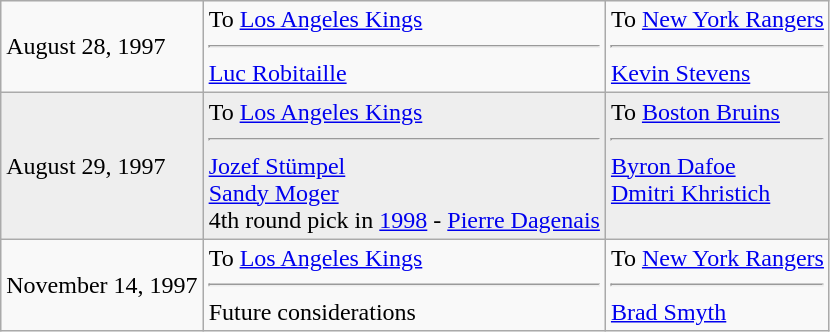<table class="wikitable">
<tr>
<td>August 28, 1997</td>
<td valign="top">To <a href='#'>Los Angeles Kings</a><hr><a href='#'>Luc Robitaille</a></td>
<td valign="top">To <a href='#'>New York Rangers</a><hr><a href='#'>Kevin Stevens</a></td>
</tr>
<tr style="background:#eee;">
<td>August 29, 1997</td>
<td valign="top">To <a href='#'>Los Angeles Kings</a><hr><a href='#'>Jozef Stümpel</a> <br> <a href='#'>Sandy Moger</a> <br> 4th round pick in <a href='#'>1998</a> - <a href='#'>Pierre Dagenais</a></td>
<td valign="top">To <a href='#'>Boston Bruins</a><hr><a href='#'>Byron Dafoe</a> <br> <a href='#'>Dmitri Khristich</a></td>
</tr>
<tr>
<td>November 14, 1997</td>
<td valign="top">To <a href='#'>Los Angeles Kings</a><hr>Future considerations</td>
<td valign="top">To <a href='#'>New York Rangers</a><hr><a href='#'>Brad Smyth</a></td>
</tr>
</table>
